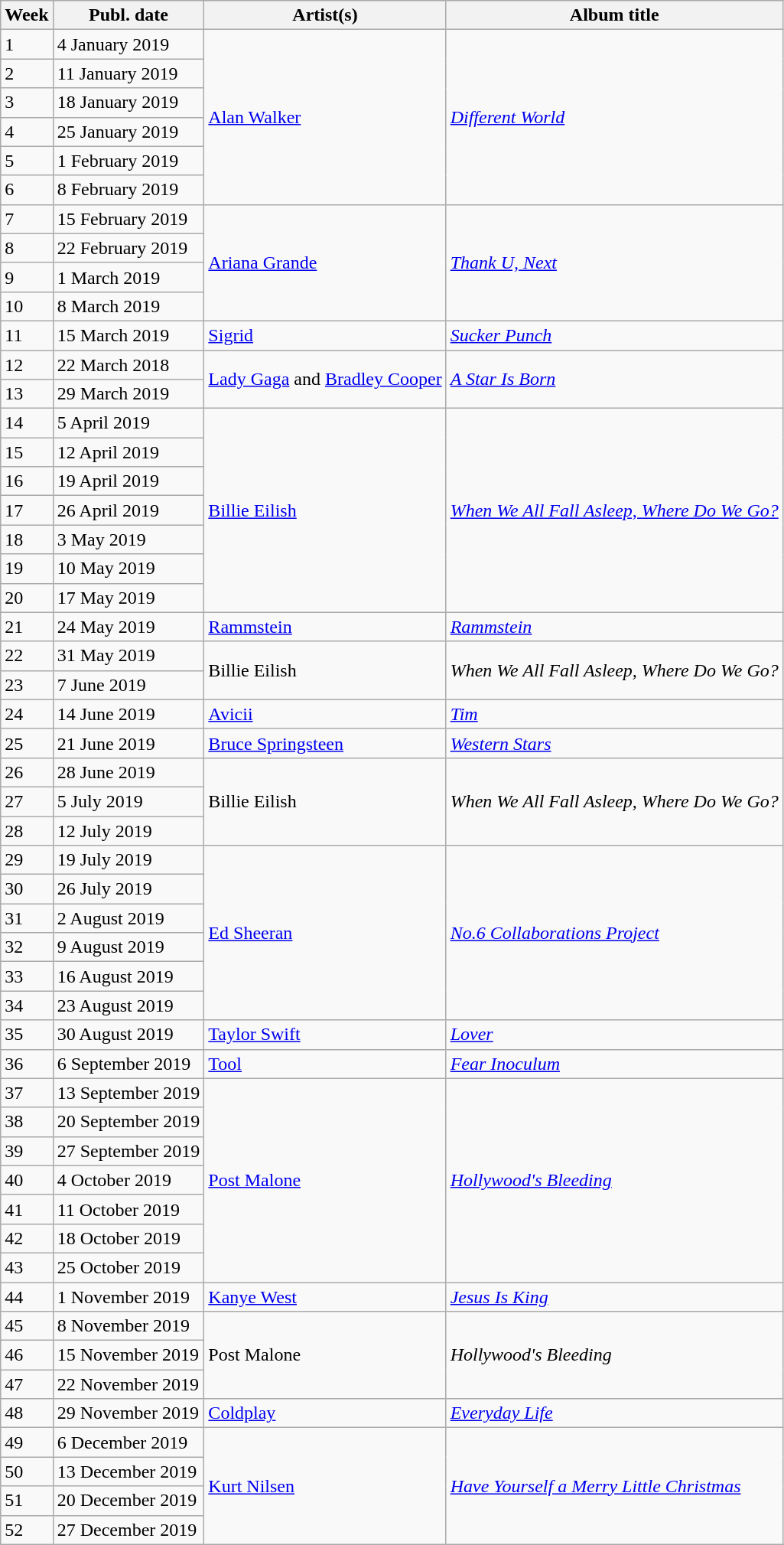<table class="wikitable">
<tr>
<th>Week</th>
<th>Publ. date</th>
<th>Artist(s)</th>
<th>Album title</th>
</tr>
<tr>
<td>1</td>
<td>4 January 2019</td>
<td rowspan="6"><a href='#'>Alan Walker</a></td>
<td rowspan="6"><em><a href='#'>Different World</a></em></td>
</tr>
<tr>
<td>2</td>
<td>11 January 2019</td>
</tr>
<tr>
<td>3</td>
<td>18 January 2019</td>
</tr>
<tr>
<td>4</td>
<td>25 January 2019</td>
</tr>
<tr>
<td>5</td>
<td>1 February 2019</td>
</tr>
<tr>
<td>6</td>
<td>8 February 2019</td>
</tr>
<tr>
<td>7</td>
<td>15 February 2019</td>
<td rowspan="4"><a href='#'>Ariana Grande</a></td>
<td rowspan="4"><em><a href='#'>Thank U, Next</a></em></td>
</tr>
<tr>
<td>8</td>
<td>22 February 2019</td>
</tr>
<tr>
<td>9</td>
<td>1 March 2019</td>
</tr>
<tr>
<td>10</td>
<td>8 March 2019</td>
</tr>
<tr>
<td>11</td>
<td>15 March 2019</td>
<td><a href='#'>Sigrid</a></td>
<td><em><a href='#'>Sucker Punch</a></em></td>
</tr>
<tr>
<td>12</td>
<td>22 March 2018</td>
<td rowspan="2"><a href='#'>Lady Gaga</a> and <a href='#'>Bradley Cooper</a></td>
<td rowspan="2"><em><a href='#'>A Star Is Born</a></em></td>
</tr>
<tr>
<td>13</td>
<td>29 March 2019</td>
</tr>
<tr>
<td>14</td>
<td>5 April 2019</td>
<td rowspan="7"><a href='#'>Billie Eilish</a></td>
<td rowspan="7"><em><a href='#'>When We All Fall Asleep, Where Do We Go?</a></em></td>
</tr>
<tr>
<td>15</td>
<td>12 April 2019</td>
</tr>
<tr>
<td>16</td>
<td>19 April 2019</td>
</tr>
<tr>
<td>17</td>
<td>26 April 2019</td>
</tr>
<tr>
<td>18</td>
<td>3 May 2019</td>
</tr>
<tr>
<td>19</td>
<td>10 May 2019</td>
</tr>
<tr>
<td>20</td>
<td>17 May 2019</td>
</tr>
<tr>
<td>21</td>
<td>24 May 2019</td>
<td><a href='#'>Rammstein</a></td>
<td><em><a href='#'>Rammstein</a></em></td>
</tr>
<tr>
<td>22</td>
<td>31 May 2019</td>
<td rowspan="2">Billie Eilish</td>
<td rowspan="2"><em>When We All Fall Asleep, Where Do We Go?</em></td>
</tr>
<tr>
<td>23</td>
<td>7 June 2019</td>
</tr>
<tr>
<td>24</td>
<td>14 June 2019</td>
<td><a href='#'>Avicii</a></td>
<td><em><a href='#'>Tim</a></em></td>
</tr>
<tr>
<td>25</td>
<td>21 June 2019</td>
<td><a href='#'>Bruce Springsteen</a></td>
<td><em><a href='#'>Western Stars</a></em></td>
</tr>
<tr>
<td>26</td>
<td>28 June 2019</td>
<td rowspan="3">Billie Eilish</td>
<td rowspan="3"><em>When We All Fall Asleep, Where Do We Go?</em></td>
</tr>
<tr>
<td>27</td>
<td>5 July 2019</td>
</tr>
<tr>
<td>28</td>
<td>12 July 2019</td>
</tr>
<tr>
<td>29</td>
<td>19 July 2019</td>
<td rowspan="6"><a href='#'>Ed Sheeran</a></td>
<td rowspan="6"><em><a href='#'>No.6 Collaborations Project</a></em></td>
</tr>
<tr>
<td>30</td>
<td>26 July 2019</td>
</tr>
<tr>
<td>31</td>
<td>2 August 2019</td>
</tr>
<tr>
<td>32</td>
<td>9 August 2019</td>
</tr>
<tr>
<td>33</td>
<td>16 August 2019</td>
</tr>
<tr>
<td>34</td>
<td>23 August 2019</td>
</tr>
<tr>
<td>35</td>
<td>30 August 2019</td>
<td><a href='#'>Taylor Swift</a></td>
<td><em><a href='#'>Lover</a></em></td>
</tr>
<tr>
<td>36</td>
<td>6 September 2019</td>
<td><a href='#'>Tool</a></td>
<td><em><a href='#'>Fear Inoculum</a></em></td>
</tr>
<tr>
<td>37</td>
<td>13 September 2019</td>
<td rowspan="7"><a href='#'>Post Malone</a></td>
<td rowspan="7"><em><a href='#'>Hollywood's Bleeding</a></em></td>
</tr>
<tr>
<td>38</td>
<td>20 September 2019</td>
</tr>
<tr>
<td>39</td>
<td>27 September 2019</td>
</tr>
<tr>
<td>40</td>
<td>4 October 2019</td>
</tr>
<tr>
<td>41</td>
<td>11 October 2019</td>
</tr>
<tr>
<td>42</td>
<td>18 October 2019</td>
</tr>
<tr>
<td>43</td>
<td>25 October 2019</td>
</tr>
<tr>
<td>44</td>
<td>1 November 2019</td>
<td><a href='#'>Kanye West</a></td>
<td><em><a href='#'>Jesus Is King</a></em></td>
</tr>
<tr>
<td>45</td>
<td>8 November 2019</td>
<td rowspan="3">Post Malone</td>
<td rowspan="3"><em>Hollywood's Bleeding</em></td>
</tr>
<tr>
<td>46</td>
<td>15 November 2019</td>
</tr>
<tr>
<td>47</td>
<td>22 November 2019</td>
</tr>
<tr>
<td>48</td>
<td>29 November 2019</td>
<td><a href='#'>Coldplay</a></td>
<td><em><a href='#'>Everyday Life</a></em></td>
</tr>
<tr>
<td>49</td>
<td>6 December 2019</td>
<td rowspan="4"><a href='#'>Kurt Nilsen</a></td>
<td rowspan="4"><em><a href='#'>Have Yourself a Merry Little Christmas</a></em></td>
</tr>
<tr>
<td>50</td>
<td>13 December 2019</td>
</tr>
<tr>
<td>51</td>
<td>20 December 2019</td>
</tr>
<tr>
<td>52</td>
<td>27 December 2019</td>
</tr>
</table>
